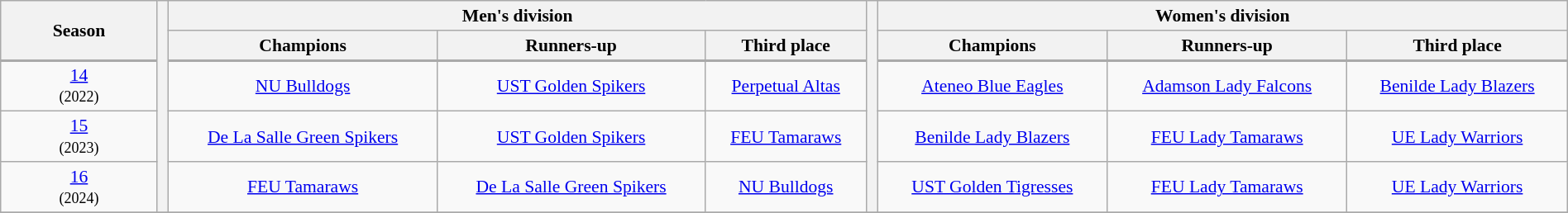<table class=wikitable style="border-collapse: collapse; font-size:90%; text-align: center" width=100%>
<tr>
<th rowspan=2 width=10%>Season</th>
<th rowspan=5></th>
<th colspan=3>Men's division</th>
<th rowspan=5></th>
<th colspan=3>Women's division</th>
</tr>
<tr>
<th> Champions</th>
<th> Runners-up</th>
<th> Third place</th>
<th> Champions</th>
<th> Runners-up</th>
<th> Third place</th>
</tr>
<tr style="border-top: 2px solid #aaaaaa;">
<td><a href='#'>14</a><br><small>(2022)</small><br></td>
<td><a href='#'>NU Bulldogs</a></td>
<td><a href='#'>UST Golden Spikers</a></td>
<td><a href='#'>Perpetual Altas</a><br></td>
<td><a href='#'>Ateneo Blue Eagles</a></td>
<td><a href='#'>Adamson Lady Falcons</a></td>
<td><a href='#'>Benilde Lady Blazers</a></td>
</tr>
<tr>
<td><a href='#'>15</a><br><small>(2023)</small><br></td>
<td><a href='#'>De La Salle Green Spikers</a></td>
<td><a href='#'>UST Golden Spikers</a></td>
<td><a href='#'>FEU Tamaraws</a><br></td>
<td><a href='#'>Benilde Lady Blazers</a></td>
<td><a href='#'>FEU Lady Tamaraws</a></td>
<td><a href='#'>UE Lady Warriors</a></td>
</tr>
<tr>
<td><a href='#'>16</a><br><small>(2024)</small><br></td>
<td><a href='#'>FEU Tamaraws</a></td>
<td><a href='#'>De La Salle Green Spikers</a></td>
<td><a href='#'>NU Bulldogs</a><br></td>
<td><a href='#'>UST Golden Tigresses</a></td>
<td><a href='#'>FEU Lady Tamaraws</a></td>
<td><a href='#'>UE Lady Warriors</a></td>
</tr>
<tr>
</tr>
</table>
